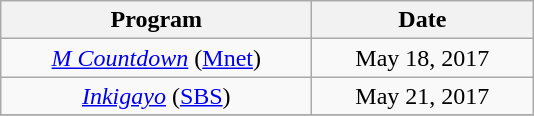<table class="wikitable" style="text-align:center">
<tr>
<th width="200">Program</th>
<th width="140">Date</th>
</tr>
<tr>
<td><em><a href='#'>M Countdown</a></em> (<a href='#'>Mnet</a>)</td>
<td>May 18, 2017</td>
</tr>
<tr>
<td><em><a href='#'>Inkigayo</a></em> (<a href='#'>SBS</a>)</td>
<td>May 21, 2017</td>
</tr>
<tr>
</tr>
</table>
